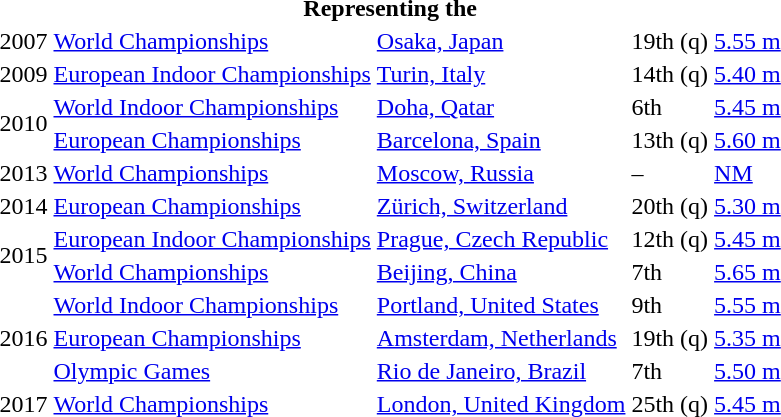<table>
<tr>
<th colspan="5">Representing the </th>
</tr>
<tr>
<td>2007</td>
<td><a href='#'>World Championships</a></td>
<td><a href='#'>Osaka, Japan</a></td>
<td>19th (q)</td>
<td><a href='#'>5.55 m</a></td>
</tr>
<tr>
<td>2009</td>
<td><a href='#'>European Indoor Championships</a></td>
<td><a href='#'>Turin, Italy</a></td>
<td>14th (q)</td>
<td><a href='#'>5.40 m</a></td>
</tr>
<tr>
<td rowspan=2>2010</td>
<td><a href='#'>World Indoor Championships</a></td>
<td><a href='#'>Doha, Qatar</a></td>
<td>6th</td>
<td><a href='#'>5.45 m</a></td>
</tr>
<tr>
<td><a href='#'>European Championships</a></td>
<td><a href='#'>Barcelona, Spain</a></td>
<td>13th (q)</td>
<td><a href='#'>5.60 m</a></td>
</tr>
<tr>
<td>2013</td>
<td><a href='#'>World Championships</a></td>
<td><a href='#'>Moscow, Russia</a></td>
<td>–</td>
<td><a href='#'>NM</a></td>
</tr>
<tr>
<td>2014</td>
<td><a href='#'>European Championships</a></td>
<td><a href='#'>Zürich, Switzerland</a></td>
<td>20th (q)</td>
<td><a href='#'>5.30 m</a></td>
</tr>
<tr>
<td rowspan=2>2015</td>
<td><a href='#'>European Indoor Championships</a></td>
<td><a href='#'>Prague, Czech Republic</a></td>
<td>12th (q)</td>
<td><a href='#'>5.45 m</a></td>
</tr>
<tr>
<td><a href='#'>World Championships</a></td>
<td><a href='#'>Beijing, China</a></td>
<td>7th</td>
<td><a href='#'>5.65 m</a></td>
</tr>
<tr>
<td rowspan=3>2016</td>
<td><a href='#'>World Indoor Championships</a></td>
<td><a href='#'>Portland, United States</a></td>
<td>9th</td>
<td><a href='#'>5.55 m</a></td>
</tr>
<tr>
<td><a href='#'>European Championships</a></td>
<td><a href='#'>Amsterdam, Netherlands</a></td>
<td>19th (q)</td>
<td><a href='#'>5.35 m</a></td>
</tr>
<tr>
<td><a href='#'>Olympic Games</a></td>
<td><a href='#'>Rio de Janeiro, Brazil</a></td>
<td>7th</td>
<td><a href='#'>5.50 m</a></td>
</tr>
<tr>
<td>2017</td>
<td><a href='#'>World Championships</a></td>
<td><a href='#'>London, United Kingdom</a></td>
<td>25th (q)</td>
<td><a href='#'>5.45 m</a></td>
</tr>
</table>
